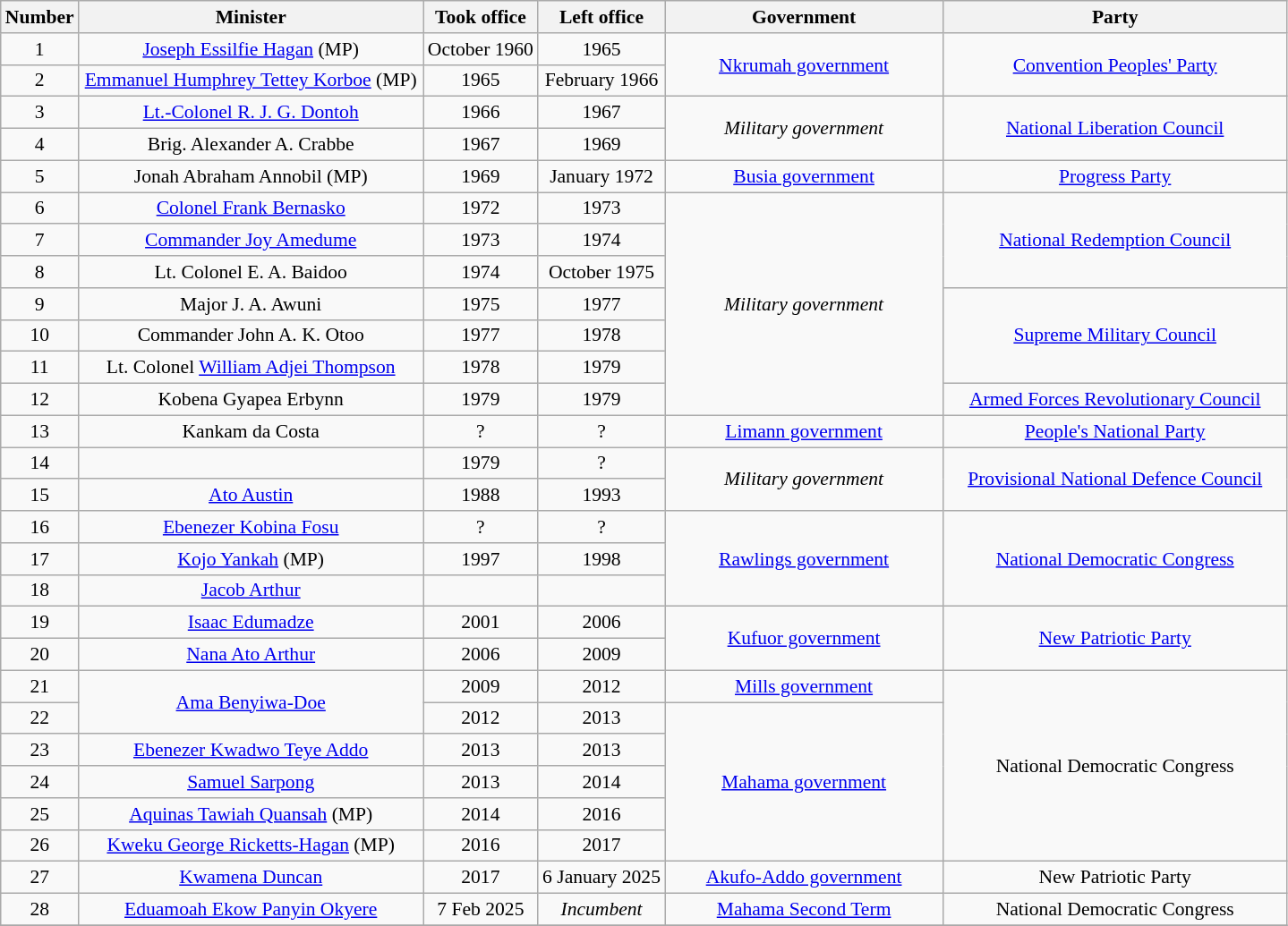<table class="wikitable" style="font-size:90%; text-align:center;">
<tr>
<th>Number</th>
<th width=250>Minister</th>
<th>Took office</th>
<th>Left office</th>
<th width=200>Government</th>
<th width=250>Party</th>
</tr>
<tr>
<td>1</td>
<td><a href='#'>Joseph Essilfie Hagan</a>  (MP)</td>
<td>October 1960</td>
<td>1965</td>
<td rowspan=2><a href='#'>Nkrumah government</a></td>
<td rowspan=2><a href='#'>Convention Peoples' Party</a></td>
</tr>
<tr>
<td>2</td>
<td><a href='#'>Emmanuel Humphrey Tettey Korboe</a> (MP)</td>
<td>1965</td>
<td>February 1966</td>
</tr>
<tr>
<td>3</td>
<td><a href='#'>Lt.-Colonel R. J. G. Dontoh</a></td>
<td>1966</td>
<td>1967</td>
<td rowspan=2><em>Military government</em></td>
<td rowspan=2><a href='#'>National Liberation Council</a></td>
</tr>
<tr>
<td>4</td>
<td>Brig. Alexander A. Crabbe</td>
<td>1967</td>
<td>1969</td>
</tr>
<tr>
<td>5</td>
<td>Jonah Abraham Annobil (MP)</td>
<td>1969</td>
<td>January 1972</td>
<td><a href='#'>Busia government</a></td>
<td><a href='#'>Progress Party</a></td>
</tr>
<tr>
<td>6</td>
<td><a href='#'>Colonel Frank Bernasko</a></td>
<td>1972</td>
<td>1973</td>
<td rowspan=7><em>Military government</em></td>
<td rowspan=3><a href='#'>National Redemption Council</a></td>
</tr>
<tr>
<td>7</td>
<td><a href='#'>Commander Joy Amedume</a></td>
<td>1973</td>
<td>1974</td>
</tr>
<tr>
<td>8</td>
<td>Lt. Colonel E. A. Baidoo</td>
<td>1974</td>
<td>October 1975</td>
</tr>
<tr>
<td>9</td>
<td>Major J. A. Awuni</td>
<td>1975</td>
<td>1977</td>
<td rowspan=3><a href='#'>Supreme Military Council</a></td>
</tr>
<tr>
<td>10</td>
<td>Commander John A. K. Otoo</td>
<td>1977</td>
<td>1978</td>
</tr>
<tr>
<td>11</td>
<td>Lt. Colonel <a href='#'>William Adjei Thompson</a></td>
<td>1978</td>
<td>1979</td>
</tr>
<tr>
<td>12</td>
<td>Kobena Gyapea Erbynn</td>
<td>1979</td>
<td>1979</td>
<td><a href='#'>Armed Forces Revolutionary Council</a></td>
</tr>
<tr>
<td>13</td>
<td>Kankam da Costa</td>
<td>?</td>
<td>?</td>
<td><a href='#'>Limann government</a></td>
<td><a href='#'>People's National Party</a></td>
</tr>
<tr>
<td>14</td>
<td></td>
<td>1979</td>
<td>?</td>
<td rowspan=2><em>Military government</em></td>
<td rowspan=2><a href='#'>Provisional National Defence Council</a></td>
</tr>
<tr>
<td>15</td>
<td><a href='#'>Ato Austin</a></td>
<td>1988</td>
<td>1993</td>
</tr>
<tr>
<td>16</td>
<td><a href='#'>Ebenezer Kobina Fosu</a></td>
<td>?</td>
<td>?</td>
<td rowspan=3><a href='#'>Rawlings government</a></td>
<td rowspan=3><a href='#'>National Democratic Congress</a></td>
</tr>
<tr>
<td>17</td>
<td><a href='#'>Kojo Yankah</a> (MP)</td>
<td>1997</td>
<td>1998</td>
</tr>
<tr>
<td>18</td>
<td><a href='#'>Jacob Arthur</a></td>
<td></td>
<td></td>
</tr>
<tr>
<td>19</td>
<td><a href='#'>Isaac Edumadze</a></td>
<td>2001</td>
<td>2006</td>
<td rowspan=2><a href='#'>Kufuor government</a></td>
<td rowspan=2><a href='#'>New Patriotic Party</a></td>
</tr>
<tr>
<td>20</td>
<td><a href='#'>Nana Ato Arthur</a></td>
<td>2006</td>
<td>2009</td>
</tr>
<tr>
<td>21</td>
<td rowspan=2><a href='#'>Ama Benyiwa-Doe</a></td>
<td>2009</td>
<td>2012</td>
<td><a href='#'>Mills government</a></td>
<td rowspan=6>National Democratic Congress</td>
</tr>
<tr>
<td>22</td>
<td>2012</td>
<td>2013</td>
<td rowspan=5><a href='#'>Mahama government</a></td>
</tr>
<tr>
<td>23</td>
<td><a href='#'>Ebenezer Kwadwo Teye Addo</a></td>
<td>2013</td>
<td>2013</td>
</tr>
<tr>
<td>24</td>
<td><a href='#'>Samuel Sarpong</a></td>
<td>2013</td>
<td>2014</td>
</tr>
<tr>
<td>25</td>
<td><a href='#'>Aquinas Tawiah Quansah</a> (MP)</td>
<td>2014</td>
<td>2016</td>
</tr>
<tr>
<td>26</td>
<td><a href='#'>Kweku George Ricketts-Hagan</a> (MP)</td>
<td>2016</td>
<td>2017</td>
</tr>
<tr>
<td>27</td>
<td><a href='#'>Kwamena Duncan</a></td>
<td>2017</td>
<td>6 January 2025</td>
<td><a href='#'>Akufo-Addo government</a></td>
<td>New Patriotic Party</td>
</tr>
<tr>
<td>28</td>
<td><a href='#'>Eduamoah Ekow Panyin Okyere</a></td>
<td>7 Feb 2025</td>
<td><em>Incumbent</em></td>
<td><a href='#'>Mahama Second Term</a></td>
<td>National Democratic Congress</td>
</tr>
<tr>
</tr>
</table>
